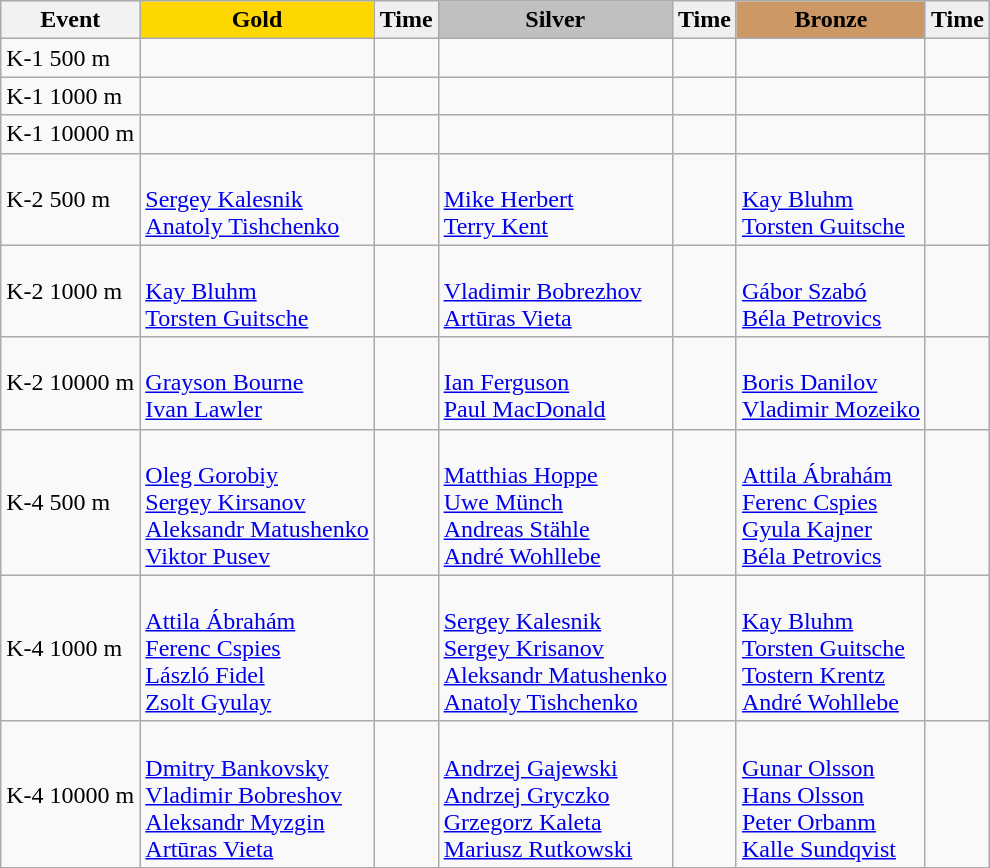<table class="wikitable">
<tr>
<th>Event</th>
<td align=center bgcolor="gold"><strong>Gold</strong></td>
<td align=center bgcolor="EFEFEF"><strong>Time</strong></td>
<td align=center bgcolor="silver"><strong>Silver</strong></td>
<td align=center bgcolor="EFEFEF"><strong>Time</strong></td>
<td align=center bgcolor="CC9966"><strong>Bronze</strong></td>
<td align=center bgcolor="EFEFEF"><strong>Time</strong></td>
</tr>
<tr>
<td>K-1 500 m</td>
<td></td>
<td></td>
<td></td>
<td></td>
<td></td>
<td></td>
</tr>
<tr>
<td>K-1 1000 m</td>
<td></td>
<td></td>
<td></td>
<td></td>
<td></td>
<td></td>
</tr>
<tr>
<td>K-1 10000 m</td>
<td></td>
<td></td>
<td></td>
<td></td>
<td></td>
<td></td>
</tr>
<tr>
<td>K-2 500 m</td>
<td><br><a href='#'>Sergey Kalesnik</a><br><a href='#'>Anatoly Tishchenko</a></td>
<td></td>
<td><br><a href='#'>Mike Herbert</a><br><a href='#'>Terry Kent</a></td>
<td></td>
<td><br><a href='#'>Kay Bluhm</a><br><a href='#'>Torsten Guitsche</a></td>
<td></td>
</tr>
<tr>
<td>K-2 1000 m</td>
<td><br><a href='#'>Kay Bluhm</a><br><a href='#'>Torsten Guitsche</a></td>
<td></td>
<td><br><a href='#'>Vladimir Bobrezhov</a><br><a href='#'>Artūras Vieta</a></td>
<td></td>
<td><br><a href='#'>Gábor Szabó</a><br><a href='#'>Béla Petrovics</a></td>
<td></td>
</tr>
<tr>
<td>K-2 10000 m</td>
<td><br><a href='#'>Grayson Bourne</a><br><a href='#'>Ivan Lawler</a></td>
<td></td>
<td><br><a href='#'>Ian Ferguson</a><br><a href='#'>Paul MacDonald</a></td>
<td></td>
<td><br><a href='#'>Boris Danilov</a><br><a href='#'>Vladimir Mozeiko</a></td>
<td></td>
</tr>
<tr>
<td>K-4 500 m</td>
<td><br><a href='#'>Oleg Gorobiy</a><br><a href='#'>Sergey Kirsanov</a><br><a href='#'>Aleksandr Matushenko</a><br><a href='#'>Viktor Pusev</a></td>
<td></td>
<td><br><a href='#'>Matthias Hoppe</a><br><a href='#'>Uwe Münch</a><br><a href='#'>Andreas Stähle</a><br><a href='#'>André Wohllebe</a></td>
<td></td>
<td><br><a href='#'>Attila Ábrahám</a><br><a href='#'>Ferenc Cspies</a><br><a href='#'>Gyula Kajner</a><br><a href='#'>Béla Petrovics</a></td>
<td></td>
</tr>
<tr>
<td>K-4 1000 m</td>
<td><br><a href='#'>Attila Ábrahám</a><br><a href='#'>Ferenc Cspies</a><br><a href='#'>László Fidel</a><br><a href='#'>Zsolt Gyulay</a></td>
<td></td>
<td><br><a href='#'>Sergey Kalesnik</a><br><a href='#'>Sergey Krisanov</a><br><a href='#'>Aleksandr Matushenko</a><br><a href='#'>Anatoly Tishchenko</a></td>
<td></td>
<td><br><a href='#'>Kay Bluhm</a><br><a href='#'>Torsten Guitsche</a><br><a href='#'>Tostern Krentz</a><br><a href='#'>André Wohllebe</a></td>
<td></td>
</tr>
<tr>
<td>K-4 10000 m</td>
<td><br><a href='#'>Dmitry Bankovsky</a><br><a href='#'>Vladimir Bobreshov</a><br><a href='#'>Aleksandr Myzgin</a><br><a href='#'>Artūras Vieta</a></td>
<td></td>
<td><br><a href='#'>Andrzej Gajewski</a><br><a href='#'>Andrzej Gryczko</a><br><a href='#'>Grzegorz Kaleta</a><br><a href='#'>Mariusz Rutkowski</a></td>
<td></td>
<td><br><a href='#'>Gunar Olsson</a><br><a href='#'>Hans Olsson</a><br><a href='#'>Peter Orbanm</a><br><a href='#'>Kalle Sundqvist</a></td>
<td></td>
</tr>
</table>
